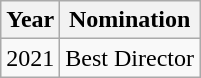<table class="wikitable">
<tr>
<th>Year</th>
<th>Nomination</th>
</tr>
<tr>
<td>2021</td>
<td>Best Director</td>
</tr>
</table>
